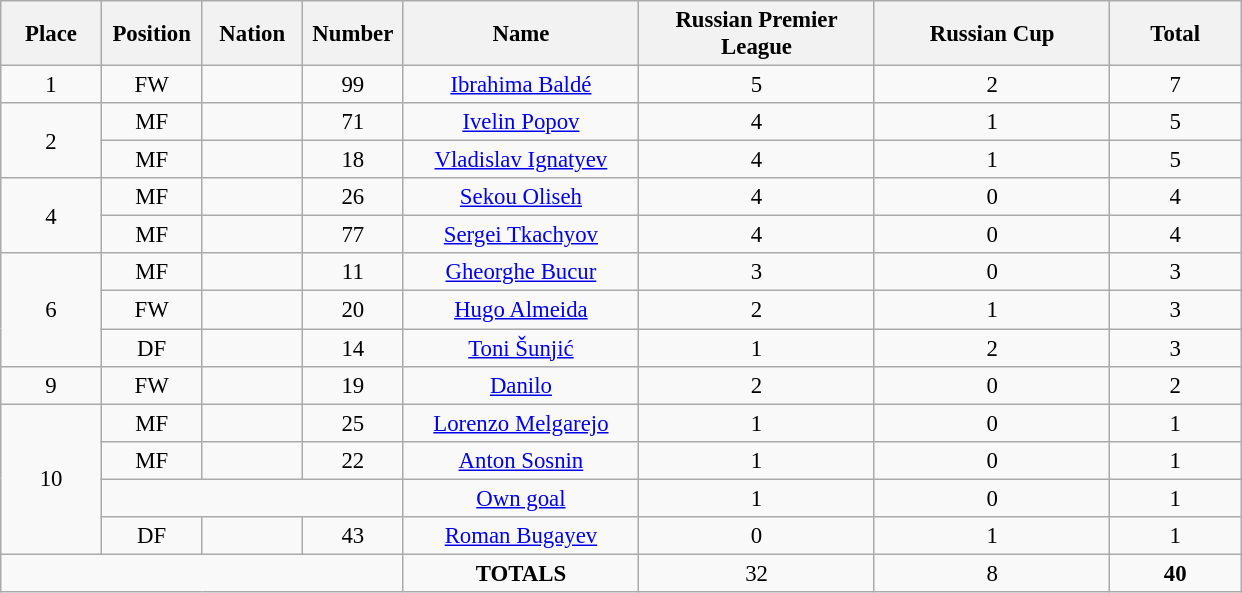<table class="wikitable" style="font-size: 95%; text-align: center;">
<tr>
<th width=60>Place</th>
<th width=60>Position</th>
<th width=60>Nation</th>
<th width=60>Number</th>
<th width=150>Name</th>
<th width=150>Russian Premier League</th>
<th width=150>Russian Cup</th>
<th width=80><strong>Total</strong></th>
</tr>
<tr>
<td>1</td>
<td>FW</td>
<td></td>
<td>99</td>
<td><a href='#'>Ibrahima Baldé</a></td>
<td>5</td>
<td>2</td>
<td>7</td>
</tr>
<tr>
<td rowspan="2">2</td>
<td>MF</td>
<td></td>
<td>71</td>
<td><a href='#'>Ivelin Popov</a></td>
<td>4</td>
<td>1</td>
<td>5</td>
</tr>
<tr>
<td>MF</td>
<td></td>
<td>18</td>
<td><a href='#'>Vladislav Ignatyev</a></td>
<td>4</td>
<td>1</td>
<td>5</td>
</tr>
<tr>
<td rowspan="2">4</td>
<td>MF</td>
<td></td>
<td>26</td>
<td><a href='#'>Sekou Oliseh</a></td>
<td>4</td>
<td>0</td>
<td>4</td>
</tr>
<tr>
<td>MF</td>
<td></td>
<td>77</td>
<td><a href='#'>Sergei Tkachyov</a></td>
<td>4</td>
<td>0</td>
<td>4</td>
</tr>
<tr>
<td rowspan="3">6</td>
<td>MF</td>
<td></td>
<td>11</td>
<td><a href='#'>Gheorghe Bucur</a></td>
<td>3</td>
<td>0</td>
<td>3</td>
</tr>
<tr>
<td>FW</td>
<td></td>
<td>20</td>
<td><a href='#'>Hugo Almeida</a></td>
<td>2</td>
<td>1</td>
<td>3</td>
</tr>
<tr>
<td>DF</td>
<td></td>
<td>14</td>
<td><a href='#'>Toni Šunjić</a></td>
<td>1</td>
<td>2</td>
<td>3</td>
</tr>
<tr>
<td>9</td>
<td>FW</td>
<td></td>
<td>19</td>
<td><a href='#'>Danilo</a></td>
<td>2</td>
<td>0</td>
<td>2</td>
</tr>
<tr>
<td rowspan="4">10</td>
<td>MF</td>
<td></td>
<td>25</td>
<td><a href='#'>Lorenzo Melgarejo</a></td>
<td>1</td>
<td>0</td>
<td>1</td>
</tr>
<tr>
<td>MF</td>
<td></td>
<td>22</td>
<td><a href='#'>Anton Sosnin</a></td>
<td>1</td>
<td>0</td>
<td>1</td>
</tr>
<tr>
<td colspan="3"></td>
<td><a href='#'>Own goal</a></td>
<td>1</td>
<td>0</td>
<td>1</td>
</tr>
<tr>
<td>DF</td>
<td></td>
<td>43</td>
<td><a href='#'>Roman Bugayev</a></td>
<td>0</td>
<td>1</td>
<td>1</td>
</tr>
<tr>
<td colspan="4"></td>
<td><strong>TOTALS</strong></td>
<td>32</td>
<td>8</td>
<td><strong>40</strong></td>
</tr>
</table>
